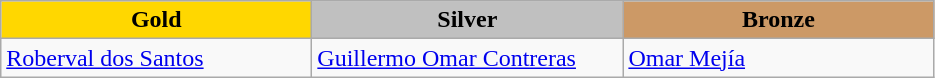<table class="wikitable" style="text-align:left">
<tr align="center">
<td width=200 bgcolor=gold><strong>Gold</strong></td>
<td width=200 bgcolor=silver><strong>Silver</strong></td>
<td width=200 bgcolor=CC9966><strong>Bronze</strong></td>
</tr>
<tr>
<td><a href='#'>Roberval dos Santos</a><br><em></em></td>
<td><a href='#'>Guillermo Omar Contreras</a><br><em></em></td>
<td><a href='#'>Omar Mejía</a><br><em></em></td>
</tr>
</table>
